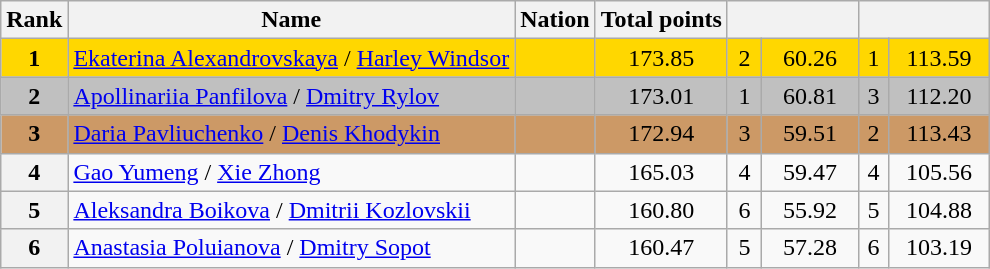<table class="wikitable sortable">
<tr>
<th>Rank</th>
<th>Name</th>
<th>Nation</th>
<th>Total points</th>
<th colspan="2" width="80px"></th>
<th colspan="2" width="80px"></th>
</tr>
<tr bgcolor="gold">
<td align="center"><strong>1</strong></td>
<td><a href='#'>Ekaterina Alexandrovskaya</a> / <a href='#'>Harley Windsor</a></td>
<td></td>
<td align="center">173.85</td>
<td align="center">2</td>
<td align="center">60.26</td>
<td align="center">1</td>
<td align="center">113.59</td>
</tr>
<tr bgcolor="silver">
<td align="center"><strong>2</strong></td>
<td><a href='#'>Apollinariia Panfilova</a> / <a href='#'>Dmitry Rylov</a></td>
<td></td>
<td align="center">173.01</td>
<td align="center">1</td>
<td align="center">60.81</td>
<td align="center">3</td>
<td align="center">112.20</td>
</tr>
<tr bgcolor="cc9966">
<td align="center"><strong>3</strong></td>
<td><a href='#'>Daria Pavliuchenko</a> / <a href='#'>Denis Khodykin</a></td>
<td></td>
<td align="center">172.94</td>
<td align="center">3</td>
<td align="center">59.51</td>
<td align="center">2</td>
<td align="center">113.43</td>
</tr>
<tr>
<th>4</th>
<td><a href='#'>Gao Yumeng</a> / <a href='#'>Xie Zhong</a></td>
<td></td>
<td align="center">165.03</td>
<td align="center">4</td>
<td align="center">59.47</td>
<td align="center">4</td>
<td align="center">105.56</td>
</tr>
<tr>
<th>5</th>
<td><a href='#'>Aleksandra Boikova</a> / <a href='#'>Dmitrii Kozlovskii</a></td>
<td></td>
<td align="center">160.80</td>
<td align="center">6</td>
<td align="center">55.92</td>
<td align="center">5</td>
<td align="center">104.88</td>
</tr>
<tr>
<th>6</th>
<td><a href='#'>Anastasia Poluianova</a> / <a href='#'>Dmitry Sopot</a></td>
<td></td>
<td align="center">160.47</td>
<td align="center">5</td>
<td align="center">57.28</td>
<td align="center">6</td>
<td align="center">103.19</td>
</tr>
</table>
